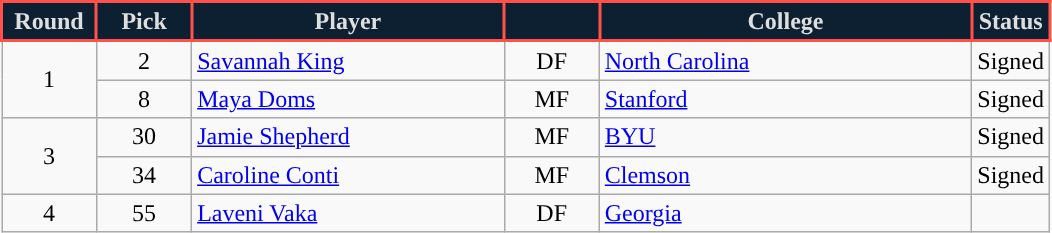<table class="wikitable" style="text-align:left;">
<tr>
<th style="background:#0C2032; color:#DFDEDE; border:2px solid #FF5049; width:55px;">Round</th>
<th style="background:#0C2032; color:#DFDEDE; border:2px solid #FF5049; width:55px;">Pick</th>
<th style="background:#0C2032; color:#DFDEDE; border:2px solid #FF5049; width:200px;">Player</th>
<th style="background:#0C2032; color:#DFDEDE; border:2px solid #FF5049; width:55px;"></th>
<th style="background:#0C2032; color:#DFDEDE; border:2px solid #FF5049; width:240px;">College</th>
<th style="background:#0C2032; color:#DFDEDE; border:2px solid #FF5049;">Status</th>
</tr>
<tr>
<td rowspan="2" align="center">1</td>
<td align="center">2</td>
<td> <a href='#'>Savannah King</a></td>
<td align="center">DF</td>
<td><a href='#'>North Carolina</a></td>
<td>Signed</td>
</tr>
<tr>
<td align="center">8</td>
<td> <a href='#'>Maya Doms</a></td>
<td align="center">MF</td>
<td><a href='#'>Stanford</a></td>
<td>Signed</td>
</tr>
<tr>
<td rowspan="2" align="center">3</td>
<td align="center">30</td>
<td> <a href='#'>Jamie Shepherd</a></td>
<td align="center">MF</td>
<td><a href='#'>BYU</a></td>
<td>Signed</td>
</tr>
<tr>
<td align="center">34</td>
<td> <a href='#'>Caroline Conti</a></td>
<td align="center">MF</td>
<td><a href='#'>Clemson</a></td>
<td>Signed</td>
</tr>
<tr>
<td align="center">4</td>
<td align="center">55</td>
<td> <a href='#'>Laveni Vaka</a></td>
<td align="center">DF</td>
<td><a href='#'>Georgia</a></td>
<td></td>
</tr>
</table>
